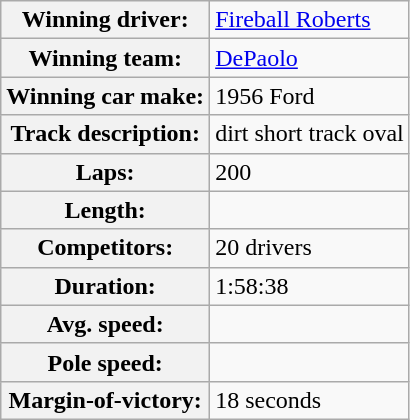<table class="wikitable" style=text-align:left>
<tr>
<th>Winning driver:</th>
<td><a href='#'>Fireball Roberts</a></td>
</tr>
<tr>
<th>Winning team:</th>
<td><a href='#'>DePaolo</a></td>
</tr>
<tr>
<th>Winning car make:</th>
<td>1956 Ford</td>
</tr>
<tr>
<th>Track description:</th>
<td> dirt short track oval</td>
</tr>
<tr>
<th>Laps:</th>
<td>200</td>
</tr>
<tr>
<th>Length:</th>
<td></td>
</tr>
<tr>
<th>Competitors:</th>
<td>20 drivers</td>
</tr>
<tr>
<th>Duration:</th>
<td>1:58:38</td>
</tr>
<tr>
<th>Avg. speed:</th>
<td></td>
</tr>
<tr>
<th>Pole speed:</th>
<td></td>
</tr>
<tr>
<th>Margin-of-victory:</th>
<td>18 seconds</td>
</tr>
</table>
